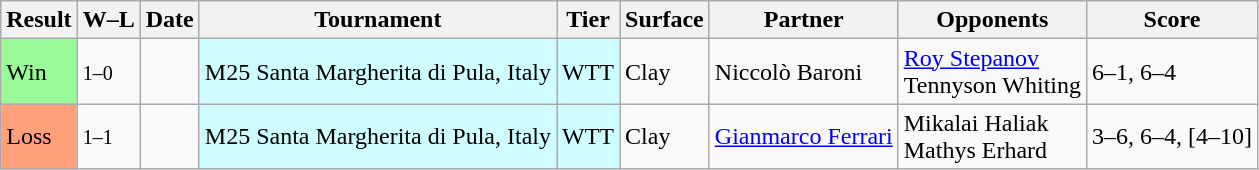<table class="sortable wikitable">
<tr>
<th>Result</th>
<th class="unsortable">W–L</th>
<th>Date</th>
<th>Tournament</th>
<th>Tier</th>
<th>Surface</th>
<th>Partner</th>
<th>Opponents</th>
<th class="unsortable">Score</th>
</tr>
<tr>
<td bgcolor=98fb98>Win</td>
<td><small>1–0</small></td>
<td></td>
<td style="background:#cffcff;">M25 Santa Margherita di Pula, Italy</td>
<td style="background:#cffcff;">WTT</td>
<td>Clay</td>
<td> Niccolò Baroni</td>
<td> <a href='#'>Roy Stepanov</a><br> Tennyson Whiting</td>
<td>6–1, 6–4</td>
</tr>
<tr>
<td bgcolor=ffa07a>Loss</td>
<td><small>1–1</small></td>
<td></td>
<td style="background:#cffcff;">M25 Santa Margherita di Pula, Italy</td>
<td style="background:#cffcff;">WTT</td>
<td>Clay</td>
<td> <a href='#'>Gianmarco Ferrari</a></td>
<td> Mikalai Haliak<br> Mathys Erhard</td>
<td>3–6, 6–4, [4–10]</td>
</tr>
</table>
